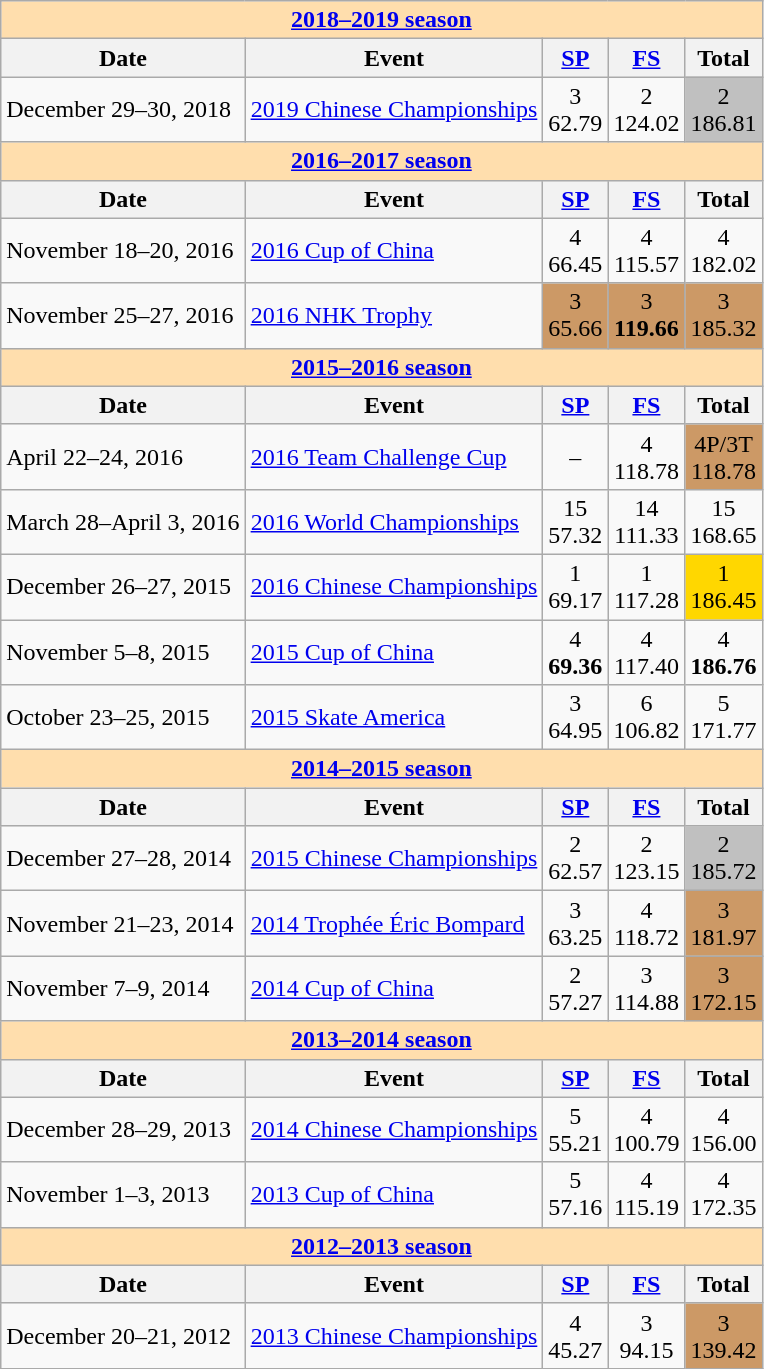<table class="wikitable">
<tr>
<td colspan="5" style="background-color: #ffdead;" align="center"><strong><a href='#'>2018–2019 season</a></strong></td>
</tr>
<tr>
<th>Date</th>
<th>Event</th>
<th><a href='#'>SP</a></th>
<th><a href='#'>FS</a></th>
<th>Total</th>
</tr>
<tr>
<td>December 29–30, 2018</td>
<td><a href='#'>2019 Chinese Championships</a></td>
<td align="center">3 <br> 62.79</td>
<td align="center">2 <br> 124.02</td>
<td align="center" bgcolor=silver>2 <br> 186.81</td>
</tr>
<tr>
<td colspan="5" style="background-color: #ffdead;" align="center"><strong><a href='#'>2016–2017 season</a></strong></td>
</tr>
<tr>
<th>Date</th>
<th>Event</th>
<th><a href='#'>SP</a></th>
<th><a href='#'>FS</a></th>
<th>Total</th>
</tr>
<tr>
<td>November 18–20, 2016</td>
<td><a href='#'>2016 Cup of China</a></td>
<td align="center">4 <br> 66.45</td>
<td align="center">4 <br> 115.57</td>
<td align="center">4 <br> 182.02</td>
</tr>
<tr>
<td>November 25–27, 2016</td>
<td><a href='#'>2016 NHK Trophy</a></td>
<td align="center" bgcolor="cc9966">3 <br> 65.66</td>
<td align="center" bgcolor="cc9966">3 <br> <strong>119.66</strong></td>
<td align="center" bgcolor="cc9966">3 <br> 185.32</td>
</tr>
<tr>
<td colspan="5" style="background-color: #ffdead;" align="center"><strong><a href='#'>2015–2016 season</a></strong></td>
</tr>
<tr>
<th>Date</th>
<th>Event</th>
<th><a href='#'>SP</a></th>
<th><a href='#'>FS</a></th>
<th>Total</th>
</tr>
<tr>
<td>April 22–24, 2016</td>
<td><a href='#'>2016 Team Challenge Cup</a></td>
<td align="center">–</td>
<td align="center">4 <br> 118.78</td>
<td align="center" bgcolor=cc9966>4P/3T <br> 118.78</td>
</tr>
<tr>
<td>March 28–April 3, 2016</td>
<td><a href='#'>2016 World Championships</a></td>
<td align="center">15 <br> 57.32</td>
<td align="center">14 <br> 111.33</td>
<td align="center">15 <br> 168.65</td>
</tr>
<tr>
<td>December 26–27, 2015</td>
<td><a href='#'>2016 Chinese Championships</a></td>
<td align="center">1 <br> 69.17</td>
<td align="center">1 <br> 117.28</td>
<td align="center" bgcolor=gold>1 <br> 186.45</td>
</tr>
<tr>
<td>November 5–8, 2015</td>
<td><a href='#'>2015 Cup of China</a></td>
<td align="center">4 <br> <strong>69.36</strong></td>
<td align="center">4 <br> 117.40</td>
<td align="center">4 <br> <strong>186.76</strong></td>
</tr>
<tr>
<td>October 23–25, 2015</td>
<td><a href='#'>2015 Skate America</a></td>
<td align="center">3 <br> 64.95</td>
<td align="center">6 <br> 106.82</td>
<td align="center">5 <br> 171.77</td>
</tr>
<tr>
<td colspan="5" style="background-color: #ffdead;" align="center"><strong><a href='#'>2014–2015 season</a></strong></td>
</tr>
<tr>
<th>Date</th>
<th>Event</th>
<th><a href='#'>SP</a></th>
<th><a href='#'>FS</a></th>
<th>Total</th>
</tr>
<tr>
<td>December 27–28, 2014</td>
<td><a href='#'>2015 Chinese Championships</a></td>
<td align="center">2 <br> 62.57</td>
<td align="center">2 <br> 123.15</td>
<td align="center" bgcolor=silver>2 <br> 185.72</td>
</tr>
<tr>
<td>November 21–23, 2014</td>
<td><a href='#'>2014 Trophée Éric Bompard</a></td>
<td align="center">3 <br> 63.25</td>
<td align="center">4 <br> 118.72</td>
<td align="center" bgcolor=cc9966>3 <br> 181.97</td>
</tr>
<tr>
<td>November 7–9, 2014</td>
<td><a href='#'>2014 Cup of China</a></td>
<td align="center">2 <br> 57.27</td>
<td align="center">3 <br> 114.88</td>
<td align="center" bgcolor=cc9966>3 <br> 172.15</td>
</tr>
<tr>
<td colspan="5" style="background-color: #ffdead;" align="center"><strong><a href='#'>2013–2014 season</a></strong></td>
</tr>
<tr>
<th>Date</th>
<th>Event</th>
<th><a href='#'>SP</a></th>
<th><a href='#'>FS</a></th>
<th>Total</th>
</tr>
<tr>
<td>December 28–29, 2013</td>
<td><a href='#'>2014 Chinese Championships</a></td>
<td align="center">5 <br> 55.21</td>
<td align="center">4 <br> 100.79</td>
<td align="center">4 <br> 156.00</td>
</tr>
<tr>
<td>November 1–3, 2013</td>
<td><a href='#'>2013 Cup of China</a></td>
<td align="center">5 <br> 57.16</td>
<td align="center">4 <br> 115.19</td>
<td align="center">4 <br> 172.35</td>
</tr>
<tr>
<td colspan="5" style="background-color: #ffdead;" align="center"><strong><a href='#'>2012–2013 season</a></strong></td>
</tr>
<tr>
<th>Date</th>
<th>Event</th>
<th><a href='#'>SP</a></th>
<th><a href='#'>FS</a></th>
<th>Total</th>
</tr>
<tr>
<td>December 20–21, 2012</td>
<td><a href='#'>2013 Chinese Championships</a></td>
<td align="center">4 <br> 45.27</td>
<td align="center">3 <br> 94.15</td>
<td align="center" bgcolor=cc9966>3 <br> 139.42</td>
</tr>
</table>
